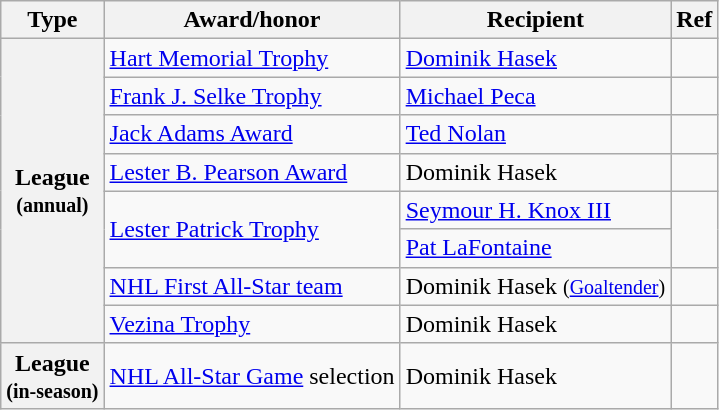<table class="wikitable">
<tr>
<th scope="col">Type</th>
<th scope="col">Award/honor</th>
<th scope="col">Recipient</th>
<th scope="col">Ref</th>
</tr>
<tr>
<th scope="row" rowspan="8">League<br><small>(annual)</small></th>
<td><a href='#'>Hart Memorial Trophy</a></td>
<td><a href='#'>Dominik Hasek</a></td>
<td></td>
</tr>
<tr>
<td><a href='#'>Frank J. Selke Trophy</a></td>
<td><a href='#'>Michael Peca</a></td>
<td></td>
</tr>
<tr>
<td><a href='#'>Jack Adams Award</a></td>
<td><a href='#'>Ted Nolan</a></td>
<td></td>
</tr>
<tr>
<td><a href='#'>Lester B. Pearson Award</a></td>
<td>Dominik Hasek</td>
<td></td>
</tr>
<tr>
<td rowspan="2"><a href='#'>Lester Patrick Trophy</a></td>
<td><a href='#'>Seymour H. Knox III</a></td>
<td rowspan="2"></td>
</tr>
<tr>
<td><a href='#'>Pat LaFontaine</a></td>
</tr>
<tr>
<td><a href='#'>NHL First All-Star team</a></td>
<td>Dominik Hasek <small>(<a href='#'>Goaltender</a>)</small></td>
<td></td>
</tr>
<tr>
<td><a href='#'>Vezina Trophy</a></td>
<td>Dominik Hasek</td>
<td></td>
</tr>
<tr>
<th scope="row">League<br><small>(in-season)</small></th>
<td><a href='#'>NHL All-Star Game</a> selection</td>
<td>Dominik Hasek</td>
<td></td>
</tr>
</table>
